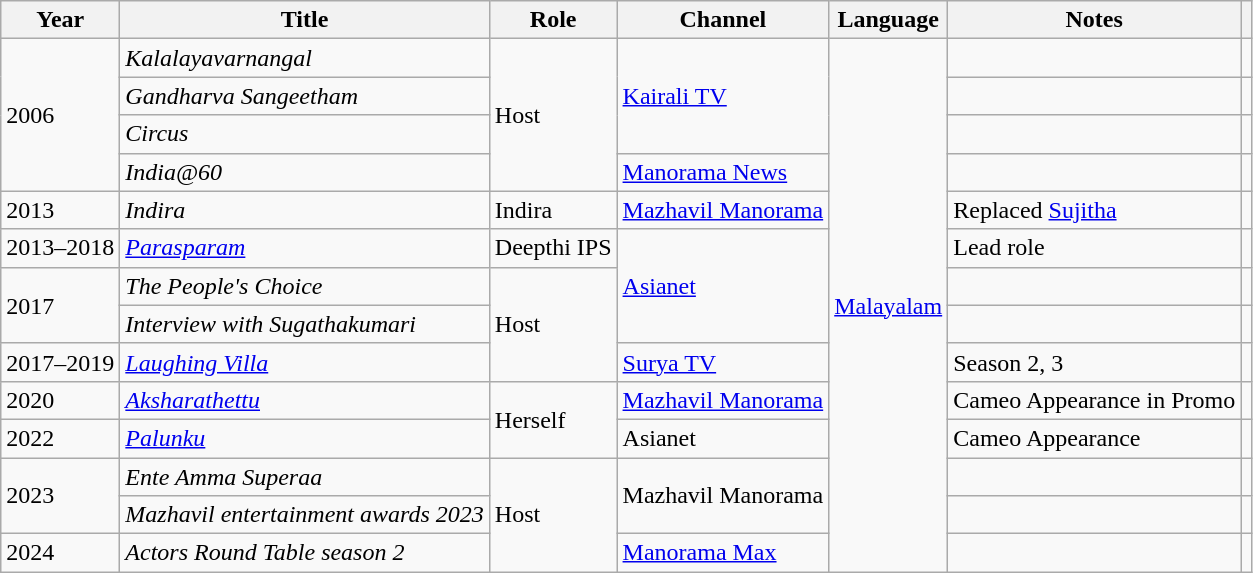<table class="wikitable sortable">
<tr>
<th>Year</th>
<th>Title</th>
<th>Role</th>
<th>Channel</th>
<th>Language</th>
<th>Notes</th>
<th></th>
</tr>
<tr>
<td rowspan="4">2006</td>
<td><em>Kalalayavarnangal</em></td>
<td rowspan="4">Host</td>
<td rowspan="3"><a href='#'>Kairali TV</a></td>
<td rowspan=15><a href='#'>Malayalam</a></td>
<td></td>
<td></td>
</tr>
<tr>
<td><em>Gandharva Sangeetham</em></td>
<td></td>
<td></td>
</tr>
<tr>
<td><em>Circus</em></td>
<td></td>
<td></td>
</tr>
<tr>
<td><em>India@60</em></td>
<td><a href='#'>Manorama News</a></td>
<td></td>
<td></td>
</tr>
<tr>
<td>2013</td>
<td><em>Indira</em></td>
<td>Indira</td>
<td><a href='#'>Mazhavil Manorama</a></td>
<td>Replaced <a href='#'>Sujitha</a></td>
<td></td>
</tr>
<tr>
<td>2013–2018</td>
<td><em><a href='#'>Parasparam</a></em></td>
<td>Deepthi IPS</td>
<td rowspan="3"><a href='#'>Asianet</a></td>
<td>Lead role</td>
<td></td>
</tr>
<tr>
<td rowspan="2">2017</td>
<td><em>The People's Choice</em></td>
<td rowspan="3">Host</td>
<td></td>
<td></td>
</tr>
<tr>
<td><em>Interview with Sugathakumari</em></td>
<td></td>
<td></td>
</tr>
<tr>
<td>2017–2019</td>
<td><em><a href='#'>Laughing Villa</a></em></td>
<td><a href='#'>Surya TV</a></td>
<td>Season 2, 3</td>
<td></td>
</tr>
<tr>
<td>2020</td>
<td><em><a href='#'>Aksharathettu</a></em></td>
<td rowspan="2">Herself</td>
<td><a href='#'>Mazhavil Manorama</a></td>
<td>Cameo Appearance in Promo</td>
<td></td>
</tr>
<tr>
<td>2022</td>
<td><em><a href='#'>Palunku</a></em></td>
<td>Asianet</td>
<td>Cameo Appearance</td>
<td></td>
</tr>
<tr>
<td rowspan="2">2023</td>
<td><em>Ente Amma Superaa</em></td>
<td rowspan="3">Host</td>
<td rowspan="2">Mazhavil Manorama</td>
<td></td>
<td></td>
</tr>
<tr>
<td><em>Mazhavil entertainment awards 2023</em></td>
<td></td>
<td></td>
</tr>
<tr>
<td>2024</td>
<td><em>Actors Round Table season 2</em></td>
<td><a href='#'>Manorama Max</a></td>
<td></td>
<td></td>
</tr>
</table>
